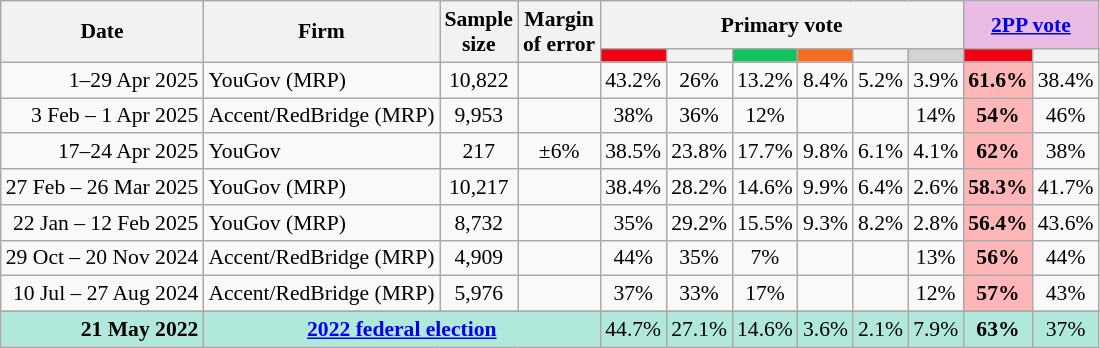<table class="nowrap wikitable tpl-blanktable" style=text-align:center;font-size:90%>
<tr>
<th rowspan=2>Date</th>
<th rowspan=2>Firm</th>
<th rowspan=2>Sample<br>size</th>
<th rowspan=2>Margin<br>of error</th>
<th colspan=6>Primary vote</th>
<th colspan=2 class=unsortable style=background:#ebbce3><a href='#'>2PP vote</a></th>
</tr>
<tr>
<th style="background:#F00011"></th>
<th style=background:></th>
<th style=background:#10C25B></th>
<th style=background:#f36c21></th>
<th style=background:></th>
<th style=background:lightgray></th>
<th style="background:#F00011"></th>
<th style=background:></th>
</tr>
<tr>
<td align="right">1–29 Apr 2025</td>
<td align="left">YouGov (MRP)</td>
<td>10,822</td>
<td></td>
<td>43.2%</td>
<td>26%</td>
<td>13.2%</td>
<td>8.4%</td>
<td>5.2%</td>
<td>3.9%</td>
<th style="background:#FFB6B6">61.6%</th>
<td>38.4%</td>
</tr>
<tr>
<td align="right">3 Feb – 1 Apr 2025</td>
<td align="left">Accent/RedBridge (MRP)</td>
<td>9,953</td>
<td></td>
<td>38%</td>
<td>36%</td>
<td>12%</td>
<td></td>
<td></td>
<td>14%</td>
<th style="background:#FFB6B6">54%</th>
<td>46%</td>
</tr>
<tr>
<td align="right">17–24 Apr 2025</td>
<td align="left">YouGov</td>
<td>217</td>
<td>±6%</td>
<td>38.5%</td>
<td>23.8%</td>
<td>17.7%</td>
<td>9.8%</td>
<td>6.1%</td>
<td>4.1%</td>
<th style="background:#FFB6B6">62%</th>
<td>38%</td>
</tr>
<tr>
<td align=right>27 Feb – 26 Mar 2025</td>
<td align=left>YouGov (MRP)</td>
<td>10,217</td>
<td></td>
<td>38.4%</td>
<td>28.2%</td>
<td>14.6%</td>
<td>9.9%</td>
<td>6.4%</td>
<td>2.6%</td>
<th style="background:#FFB6B6">58.3%</th>
<td>41.7%</td>
</tr>
<tr>
<td align=right>22 Jan – 12 Feb 2025</td>
<td align=left>YouGov (MRP)</td>
<td>8,732</td>
<td></td>
<td>35%</td>
<td>29.2%</td>
<td>15.5%</td>
<td>9.3%</td>
<td>8.2%</td>
<td>2.8%</td>
<th style="background:#FFB6B6">56.4%</th>
<td>43.6%</td>
</tr>
<tr>
<td align=right>29 Oct – 20 Nov 2024</td>
<td align=left>Accent/RedBridge (MRP)</td>
<td>4,909</td>
<td></td>
<td>44%</td>
<td>35%</td>
<td>7%</td>
<td></td>
<td></td>
<td>13%</td>
<th style="background:#FFB6B6">56%</th>
<td>44%</td>
</tr>
<tr>
<td align=right>10 Jul – 27 Aug 2024</td>
<td align=left>Accent/RedBridge (MRP)</td>
<td>5,976</td>
<td></td>
<td>37%</td>
<td>33%</td>
<td>17%</td>
<td></td>
<td></td>
<td>12%</td>
<th style="background:#FFB6B6">57%</th>
<td>43%</td>
</tr>
<tr>
</tr>
<tr style="background:#b0e9db">
<td style="text-align:right" data-sort-value="21-May-2022"><strong>21 May 2022</strong></td>
<td colspan="3" style="text-align:center"><strong><a href='#'>2022 federal election</a></strong></td>
<td>44.7%</td>
<td>27.1%</td>
<td>14.6%</td>
<td>3.6%</td>
<td>2.1%</td>
<td>7.9%</td>
<td><strong>63%</strong></td>
<td>37%</td>
</tr>
</table>
